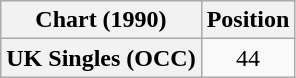<table class="wikitable plainrowheaders" style="text-align:center">
<tr>
<th>Chart (1990)</th>
<th>Position</th>
</tr>
<tr>
<th scope="row">UK Singles (OCC)</th>
<td>44</td>
</tr>
</table>
